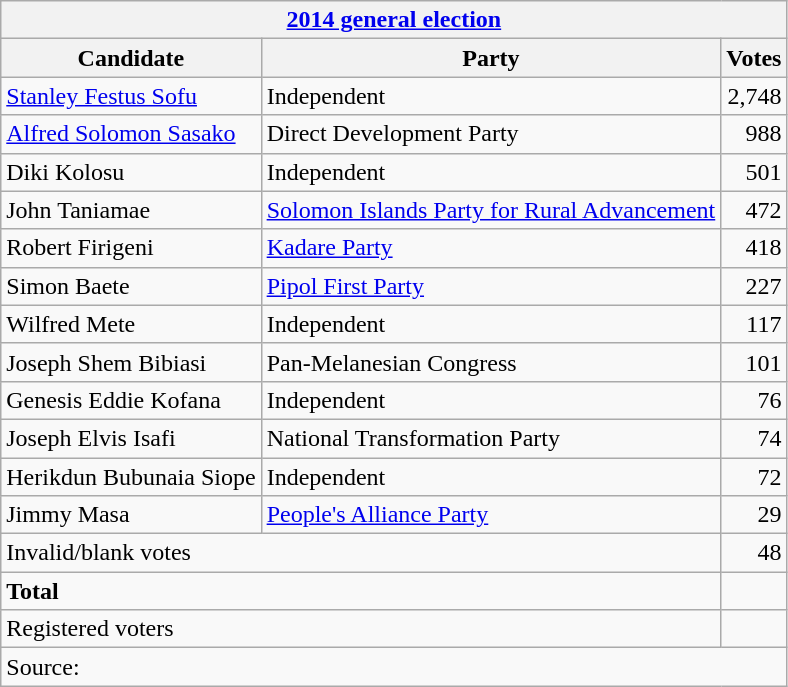<table class=wikitable style=text-align:left>
<tr>
<th colspan=3><a href='#'>2014 general election</a></th>
</tr>
<tr>
<th>Candidate</th>
<th>Party</th>
<th>Votes</th>
</tr>
<tr>
<td><a href='#'>Stanley Festus Sofu</a></td>
<td>Independent</td>
<td align=right>2,748</td>
</tr>
<tr>
<td><a href='#'>Alfred Solomon Sasako</a></td>
<td>Direct Development Party</td>
<td align=right>988</td>
</tr>
<tr>
<td>Diki Kolosu</td>
<td>Independent</td>
<td align=right>501</td>
</tr>
<tr>
<td>John Taniamae</td>
<td><a href='#'>Solomon Islands Party for Rural Advancement</a></td>
<td align=right>472</td>
</tr>
<tr>
<td>Robert Firigeni</td>
<td><a href='#'>Kadare Party</a></td>
<td align=right>418</td>
</tr>
<tr>
<td>Simon Baete</td>
<td><a href='#'>Pipol First Party</a></td>
<td align=right>227</td>
</tr>
<tr>
<td>Wilfred Mete</td>
<td>Independent</td>
<td align=right>117</td>
</tr>
<tr>
<td>Joseph Shem Bibiasi</td>
<td>Pan-Melanesian Congress</td>
<td align=right>101</td>
</tr>
<tr>
<td>Genesis Eddie Kofana</td>
<td>Independent</td>
<td align=right>76</td>
</tr>
<tr>
<td>Joseph Elvis Isafi</td>
<td>National Transformation Party</td>
<td align=right>74</td>
</tr>
<tr>
<td>Herikdun Bubunaia Siope</td>
<td>Independent</td>
<td align=right>72</td>
</tr>
<tr>
<td>Jimmy Masa</td>
<td><a href='#'>People's Alliance Party</a></td>
<td align=right>29</td>
</tr>
<tr>
<td colspan=2>Invalid/blank votes</td>
<td align=right>48</td>
</tr>
<tr>
<td colspan=2><strong>Total</strong></td>
<td></td>
</tr>
<tr>
<td colspan=2>Registered voters</td>
<td></td>
</tr>
<tr>
<td colspan=3>Source: </td>
</tr>
</table>
